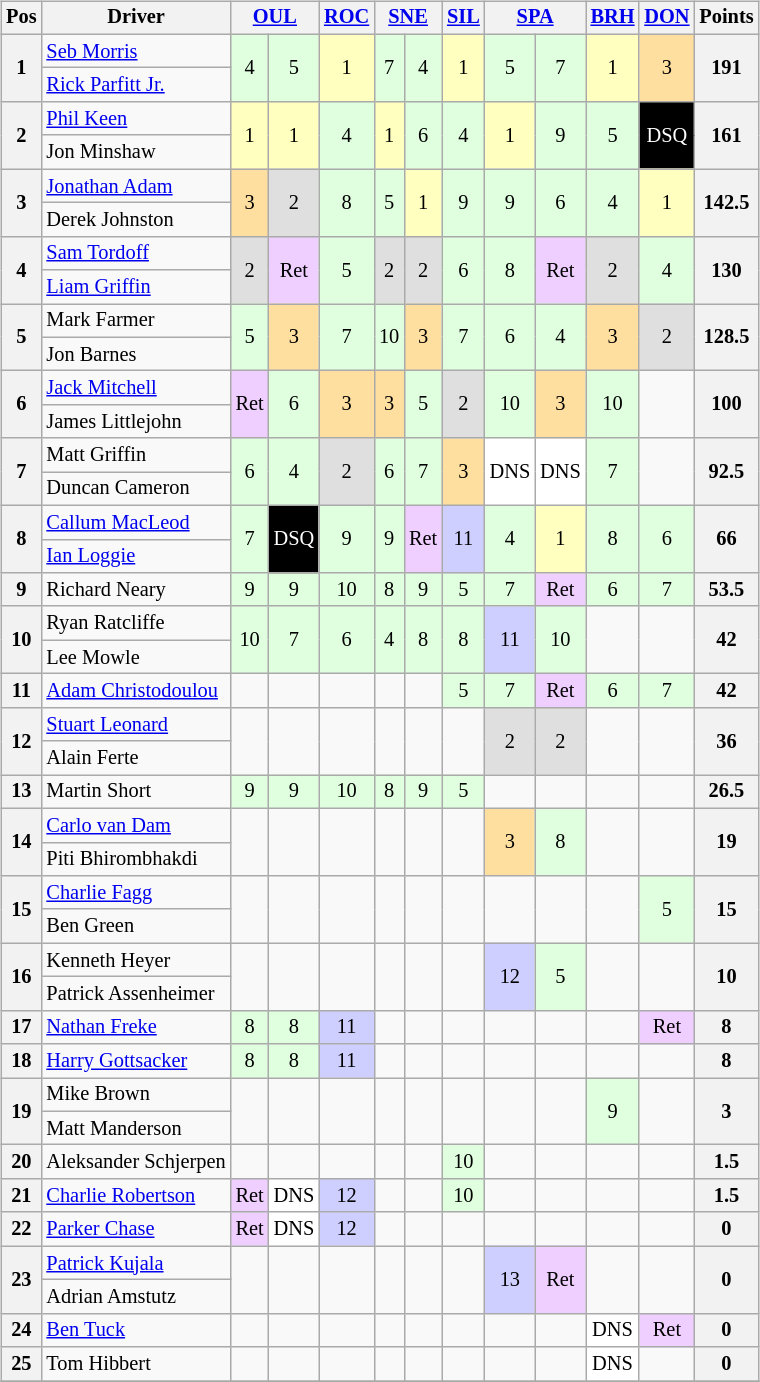<table>
<tr>
<td><br><table class="wikitable" style="font-size: 85%; text-align: center;">
<tr valign="top">
<th valign="middle">Pos</th>
<th valign="middle">Driver</th>
<th colspan=2><a href='#'>OUL</a></th>
<th><a href='#'>ROC</a></th>
<th colspan=2><a href='#'>SNE</a></th>
<th><a href='#'>SIL</a></th>
<th colspan=2><a href='#'>SPA</a></th>
<th><a href='#'>BRH</a></th>
<th><a href='#'>DON</a></th>
<th valign="middle">Points</th>
</tr>
<tr>
<th rowspan=2>1</th>
<td align=left> <a href='#'>Seb Morris</a></td>
<td rowspan=2! style="background:#DFFFDF;">4</td>
<td rowspan=2! style="background:#DFFFDF;">5</td>
<td rowspan=2! style="background:#FFFFBF;">1</td>
<td rowspan=2! style="background:#DFFFDF;">7</td>
<td rowspan=2! style="background:#DFFFDF;">4</td>
<td rowspan=2! style="background:#FFFFBF;">1</td>
<td rowspan=2! style="background:#DFFFDF;">5</td>
<td rowspan=2! style="background:#DFFFDF;">7</td>
<td rowspan=2! style="background:#FFFFBF;">1</td>
<td rowspan=2! style="background:#FFDF9F;">3</td>
<th rowspan=2>191</th>
</tr>
<tr>
<td align=left> <a href='#'>Rick Parfitt Jr.</a></td>
</tr>
<tr>
<th rowspan=2>2</th>
<td align=left> <a href='#'>Phil Keen</a></td>
<td rowspan=2! style="background:#FFFFBF;">1</td>
<td rowspan=2! style="background:#FFFFBF;">1</td>
<td rowspan=2! style="background:#DFFFDF;">4</td>
<td rowspan=2! style="background:#FFFFBF;">1</td>
<td rowspan=2! style="background:#DFFFDF;">6</td>
<td rowspan=2! style="background:#DFFFDF;">4</td>
<td rowspan=2! style="background:#FFFFBF;">1</td>
<td rowspan=2! style="background:#DFFFDF;">9</td>
<td rowspan=2! style="background:#DFFFDF;">5</td>
<td rowspan=2! style="background:#000000; color:white;">DSQ</td>
<th rowspan=2>161</th>
</tr>
<tr>
<td align=left> Jon Minshaw</td>
</tr>
<tr>
<th rowspan=2>3</th>
<td align=left> <a href='#'>Jonathan Adam</a></td>
<td rowspan=2! style="background:#FFDF9F;">3</td>
<td rowspan=2! style="background:#DFDFDF;">2</td>
<td rowspan=2! style="background:#DFFFDF;">8</td>
<td rowspan=2! style="background:#DFFFDF;">5</td>
<td rowspan=2! style="background:#FFFFBF;">1</td>
<td rowspan=2! style="background:#DFFFDF;">9</td>
<td rowspan=2! style="background:#DFFFDF;">9</td>
<td rowspan=2! style="background:#DFFFDF;">6</td>
<td rowspan=2! style="background:#DFFFDF;">4</td>
<td rowspan=2! style="background:#FFFFBF;">1</td>
<th rowspan=2>142.5</th>
</tr>
<tr>
<td align=left> Derek Johnston</td>
</tr>
<tr>
<th rowspan=2>4</th>
<td align=left> <a href='#'>Sam Tordoff</a></td>
<td rowspan=2! style="background:#DFDFDF;">2</td>
<td rowspan=2! style="background:#EFCFFF;">Ret</td>
<td rowspan=2! style="background:#DFFFDF;">5</td>
<td rowspan=2! style="background:#DFDFDF;">2</td>
<td rowspan=2! style="background:#DFDFDF;">2</td>
<td rowspan=2! style="background:#DFFFDF;">6</td>
<td rowspan=2! style="background:#DFFFDF;">8</td>
<td rowspan=2! style="background:#EFCFFF;">Ret</td>
<td rowspan=2! style="background:#DFDFDF;">2</td>
<td rowspan=2! style="background:#DFFFDF;">4</td>
<th rowspan=2>130</th>
</tr>
<tr>
<td align=left> <a href='#'>Liam Griffin</a></td>
</tr>
<tr>
<th rowspan=2>5</th>
<td align=left> Mark Farmer</td>
<td rowspan=2! style="background:#DFFFDF;">5</td>
<td rowspan=2! style="background:#FFDF9F;">3</td>
<td rowspan=2! style="background:#DFFFDF;">7</td>
<td rowspan=2! style="background:#DFFFDF;">10</td>
<td rowspan=2! style="background:#FFDF9F;">3</td>
<td rowspan=2! style="background:#DFFFDF;">7</td>
<td rowspan=2! style="background:#DFFFDF;">6</td>
<td rowspan=2! style="background:#DFFFDF;">4</td>
<td rowspan=2! style="background:#FFDF9F;">3</td>
<td rowspan=2! style="background:#DFDFDF;">2</td>
<th rowspan=2>128.5</th>
</tr>
<tr>
<td align=left> Jon Barnes</td>
</tr>
<tr>
<th rowspan=2>6</th>
<td align=left> <a href='#'>Jack Mitchell</a></td>
<td rowspan=2! style="background:#EFCFFF;">Ret</td>
<td rowspan=2! style="background:#DFFFDF;">6</td>
<td rowspan=2! style="background:#FFDF9F;">3</td>
<td rowspan=2! style="background:#FFDF9F;">3</td>
<td rowspan=2! style="background:#DFFFDF;">5</td>
<td rowspan=2! style="background:#DFDFDF;">2</td>
<td rowspan=2! style="background:#DFFFDF;">10</td>
<td rowspan=2! style="background:#FFDF9F;">3</td>
<td rowspan=2! style="background:#DFFFDF;">10</td>
<td rowspan=2!></td>
<th rowspan=2>100</th>
</tr>
<tr>
<td align=left> James Littlejohn</td>
</tr>
<tr>
<th rowspan=2>7</th>
<td align=left> Matt Griffin</td>
<td rowspan=2! style="background:#DFFFDF;">6</td>
<td rowspan=2! style="background:#DFFFDF;">4</td>
<td rowspan=2! style="background:#DFDFDF;">2</td>
<td rowspan=2! style="background:#DFFFDF;">6</td>
<td rowspan=2! style="background:#DFFFDF;">7</td>
<td rowspan=2! style="background:#FFDF9F;">3</td>
<td rowspan=2! style="background:#FFFFFF;">DNS</td>
<td rowspan=2! style="background:#FFFFFF;">DNS</td>
<td rowspan=2! style="background:#DFFFDF;">7</td>
<td rowspan=2!></td>
<th rowspan=2>92.5</th>
</tr>
<tr>
<td align=left> Duncan Cameron</td>
</tr>
<tr>
<th rowspan=2>8</th>
<td align=left> <a href='#'>Callum MacLeod</a></td>
<td rowspan=2! style="background:#DFFFDF;">7</td>
<td rowspan=2! style="background:#000000; color:white;">DSQ</td>
<td rowspan=2! style="background:#DFFFDF;">9</td>
<td rowspan=2! style="background:#DFFFDF;">9</td>
<td rowspan=2! style="background:#EFCFFF;">Ret</td>
<td rowspan=2! style="background:#CFCFFF;">11</td>
<td rowspan=2! style="background:#DFFFDF;">4</td>
<td rowspan=2! style="background:#FFFFBF;">1</td>
<td rowspan=2! style="background:#DFFFDF;">8</td>
<td rowspan=2! style="background:#DFFFDF;">6</td>
<th rowspan=2>66</th>
</tr>
<tr>
<td align=left> <a href='#'>Ian Loggie</a></td>
</tr>
<tr>
<th>9</th>
<td align=left> Richard Neary</td>
<td style="background:#DFFFDF;">9</td>
<td style="background:#DFFFDF;">9</td>
<td style="background:#DFFFDF;">10</td>
<td style="background:#DFFFDF;">8</td>
<td style="background:#DFFFDF;">9</td>
<td style="background:#DFFFDF;">5</td>
<td style="background:#DFFFDF;">7</td>
<td style="background:#EFCFFF;">Ret</td>
<td style="background:#DFFFDF;">6</td>
<td style="background:#DFFFDF;">7</td>
<th>53.5</th>
</tr>
<tr>
<th rowspan=2>10</th>
<td align=left> Ryan Ratcliffe</td>
<td rowspan=2! style="background:#DFFFDF;">10</td>
<td rowspan=2! style="background:#DFFFDF;">7</td>
<td rowspan=2! style="background:#DFFFDF;">6</td>
<td rowspan=2! style="background:#DFFFDF;">4</td>
<td rowspan=2! style="background:#DFFFDF;">8</td>
<td rowspan=2! style="background:#DFFFDF;">8</td>
<td rowspan=2! style="background:#CFCFFF;">11</td>
<td rowspan=2! style="background:#DFFFDF;">10</td>
<td rowspan=2!></td>
<td rowspan=2!></td>
<th rowspan=2>42</th>
</tr>
<tr>
<td align=left> Lee Mowle</td>
</tr>
<tr>
<th>11</th>
<td align=left> <a href='#'>Adam Christodoulou</a></td>
<td></td>
<td></td>
<td></td>
<td></td>
<td></td>
<td style="background:#DFFFDF;">5</td>
<td style="background:#DFFFDF;">7</td>
<td style="background:#EFCFFF;">Ret</td>
<td style="background:#DFFFDF;">6</td>
<td style="background:#DFFFDF;">7</td>
<th>42</th>
</tr>
<tr>
<th rowspan=2>12</th>
<td align=left> <a href='#'>Stuart Leonard</a></td>
<td rowspan=2!></td>
<td rowspan=2!></td>
<td rowspan=2!></td>
<td rowspan=2!></td>
<td rowspan=2!></td>
<td rowspan=2!></td>
<td rowspan=2! style="background:#DFDFDF;">2</td>
<td rowspan=2! style="background:#DFDFDF;">2</td>
<td rowspan=2!></td>
<td rowspan=2!></td>
<th rowspan=2>36</th>
</tr>
<tr>
<td align=left> Alain Ferte</td>
</tr>
<tr>
<th>13</th>
<td align=left> Martin Short</td>
<td style="background:#DFFFDF;">9</td>
<td style="background:#DFFFDF;">9</td>
<td style="background:#DFFFDF;">10</td>
<td style="background:#DFFFDF;">8</td>
<td style="background:#DFFFDF;">9</td>
<td style="background:#DFFFDF;">5</td>
<td></td>
<td></td>
<td></td>
<td></td>
<th>26.5</th>
</tr>
<tr>
<th rowspan=2>14</th>
<td align=left> <a href='#'>Carlo van Dam</a></td>
<td rowspan=2!></td>
<td rowspan=2!></td>
<td rowspan=2!></td>
<td rowspan=2!></td>
<td rowspan=2!></td>
<td rowspan=2!></td>
<td rowspan=2! style="background:#FFDF9F;">3</td>
<td rowspan=2! style="background:#DFFFDF;">8</td>
<td rowspan=2!></td>
<td rowspan=2!></td>
<th rowspan=2>19</th>
</tr>
<tr>
<td align=left> Piti Bhirombhakdi</td>
</tr>
<tr>
<th rowspan=2>15</th>
<td align=left> <a href='#'>Charlie Fagg</a></td>
<td rowspan=2!></td>
<td rowspan=2!></td>
<td rowspan=2!></td>
<td rowspan=2!></td>
<td rowspan=2!></td>
<td rowspan=2!></td>
<td rowspan=2!></td>
<td rowspan=2!></td>
<td rowspan=2!></td>
<td rowspan=2! style="background:#DFFFDF;">5</td>
<th rowspan=2>15</th>
</tr>
<tr>
<td align=left> Ben Green</td>
</tr>
<tr>
<th rowspan=2>16</th>
<td align=left> Kenneth Heyer</td>
<td rowspan=2!></td>
<td rowspan=2!></td>
<td rowspan=2!></td>
<td rowspan=2!></td>
<td rowspan=2!></td>
<td rowspan=2!></td>
<td rowspan=2! style="background:#CFCFFF;">12</td>
<td rowspan=2! style="background:#DFFFDF;">5</td>
<td rowspan=2!></td>
<td rowspan=2!></td>
<th rowspan=2>10</th>
</tr>
<tr>
<td align=left> Patrick Assenheimer</td>
</tr>
<tr>
<th>17</th>
<td align=left> <a href='#'>Nathan Freke</a></td>
<td style="background:#DFFFDF;">8</td>
<td style="background:#DFFFDF;">8</td>
<td style="background:#CFCFFF;">11</td>
<td></td>
<td></td>
<td></td>
<td></td>
<td></td>
<td></td>
<td style="background:#EFCFFF;">Ret</td>
<th>8</th>
</tr>
<tr>
<th>18</th>
<td align=left> <a href='#'>Harry Gottsacker</a></td>
<td style="background:#DFFFDF;">8</td>
<td style="background:#DFFFDF;">8</td>
<td style="background:#CFCFFF;">11</td>
<td></td>
<td></td>
<td></td>
<td></td>
<td></td>
<td></td>
<td></td>
<th>8</th>
</tr>
<tr>
<th rowspan=2>19</th>
<td align=left> Mike Brown</td>
<td rowspan=2!></td>
<td rowspan=2!></td>
<td rowspan=2!></td>
<td rowspan=2!></td>
<td rowspan=2!></td>
<td rowspan=2!></td>
<td rowspan=2!></td>
<td rowspan=2!></td>
<td rowspan=2! style="background:#DFFFDF;">9</td>
<td rowspan=2!></td>
<th rowspan=2>3</th>
</tr>
<tr>
<td align=left> Matt Manderson</td>
</tr>
<tr>
<th>20</th>
<td align=left> Aleksander Schjerpen</td>
<td></td>
<td></td>
<td></td>
<td></td>
<td></td>
<td style="background:#DFFFDF;">10</td>
<td></td>
<td></td>
<td></td>
<td></td>
<th>1.5</th>
</tr>
<tr>
<th>21</th>
<td align=left> <a href='#'>Charlie Robertson</a></td>
<td style="background:#EFCFFF;">Ret</td>
<td style="background:#FFFFFF;">DNS</td>
<td style="background:#CFCFFF;">12</td>
<td></td>
<td></td>
<td style="background:#DFFFDF;">10</td>
<td></td>
<td></td>
<td></td>
<td></td>
<th>1.5</th>
</tr>
<tr>
<th>22</th>
<td align=left> <a href='#'>Parker Chase</a></td>
<td style="background:#EFCFFF;">Ret</td>
<td style="background:#FFFFFF;">DNS</td>
<td style="background:#CFCFFF;">12</td>
<td></td>
<td></td>
<td></td>
<td></td>
<td></td>
<td></td>
<td></td>
<th>0</th>
</tr>
<tr>
<th rowspan=2>23</th>
<td align=left> <a href='#'>Patrick Kujala</a></td>
<td rowspan=2!></td>
<td rowspan=2!></td>
<td rowspan=2!></td>
<td rowspan=2!></td>
<td rowspan=2!></td>
<td rowspan=2!></td>
<td rowspan=2! style="background:#CFCFFF;">13</td>
<td rowspan=2! style="background:#EFCFFF;">Ret</td>
<td rowspan=2!></td>
<td rowspan=2!></td>
<th rowspan=2>0</th>
</tr>
<tr>
<td align=left> Adrian Amstutz</td>
</tr>
<tr>
<th>24</th>
<td align=left> <a href='#'>Ben Tuck</a></td>
<td></td>
<td></td>
<td></td>
<td></td>
<td></td>
<td></td>
<td></td>
<td></td>
<td style="background:#FFFFFF;">DNS</td>
<td style="background:#EFCFFF;">Ret</td>
<th>0</th>
</tr>
<tr>
<th>25</th>
<td align=left> Tom Hibbert</td>
<td></td>
<td></td>
<td></td>
<td></td>
<td></td>
<td></td>
<td></td>
<td></td>
<td style="background:#FFFFFF;">DNS</td>
<td></td>
<th>0</th>
</tr>
<tr>
</tr>
</table>
</td>
<td valign="top"><br></td>
</tr>
</table>
